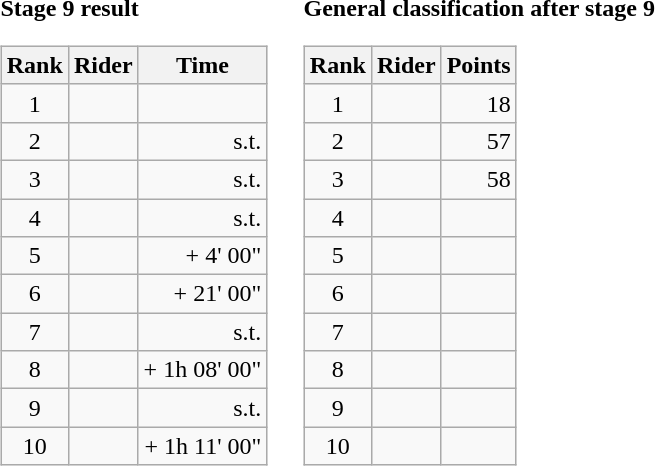<table>
<tr>
<td><strong>Stage 9 result</strong><br><table class="wikitable">
<tr>
<th scope="col">Rank</th>
<th scope="col">Rider</th>
<th scope="col">Time</th>
</tr>
<tr>
<td style="text-align:center;">1</td>
<td></td>
<td style="text-align:right;"></td>
</tr>
<tr>
<td style="text-align:center;">2</td>
<td></td>
<td style="text-align:right;">s.t.</td>
</tr>
<tr>
<td style="text-align:center;">3</td>
<td></td>
<td style="text-align:right;">s.t.</td>
</tr>
<tr>
<td style="text-align:center;">4</td>
<td></td>
<td style="text-align:right;">s.t.</td>
</tr>
<tr>
<td style="text-align:center;">5</td>
<td></td>
<td style="text-align:right;">+ 4' 00"</td>
</tr>
<tr>
<td style="text-align:center;">6</td>
<td></td>
<td style="text-align:right;">+ 21' 00"</td>
</tr>
<tr>
<td style="text-align:center;">7</td>
<td></td>
<td style="text-align:right;">s.t.</td>
</tr>
<tr>
<td style="text-align:center;">8</td>
<td></td>
<td style="text-align:right;">+ 1h 08' 00"</td>
</tr>
<tr>
<td style="text-align:center;">9</td>
<td></td>
<td style="text-align:right;">s.t.</td>
</tr>
<tr>
<td style="text-align:center;">10</td>
<td></td>
<td style="text-align:right;">+ 1h 11' 00"</td>
</tr>
</table>
</td>
<td></td>
<td><strong>General classification after stage 9</strong><br><table class="wikitable">
<tr>
<th scope="col">Rank</th>
<th scope="col">Rider</th>
<th scope="col">Points</th>
</tr>
<tr>
<td style="text-align:center;">1</td>
<td></td>
<td style="text-align:right;">18</td>
</tr>
<tr>
<td style="text-align:center;">2</td>
<td></td>
<td style="text-align:right;">57</td>
</tr>
<tr>
<td style="text-align:center;">3</td>
<td></td>
<td style="text-align:right;">58</td>
</tr>
<tr>
<td style="text-align:center;">4</td>
<td></td>
<td></td>
</tr>
<tr>
<td style="text-align:center;">5</td>
<td></td>
<td></td>
</tr>
<tr>
<td style="text-align:center;">6</td>
<td></td>
<td></td>
</tr>
<tr>
<td style="text-align:center;">7</td>
<td></td>
<td></td>
</tr>
<tr>
<td style="text-align:center;">8</td>
<td></td>
<td></td>
</tr>
<tr>
<td style="text-align:center;">9</td>
<td></td>
<td></td>
</tr>
<tr>
<td style="text-align:center;">10</td>
<td></td>
<td></td>
</tr>
</table>
</td>
</tr>
</table>
